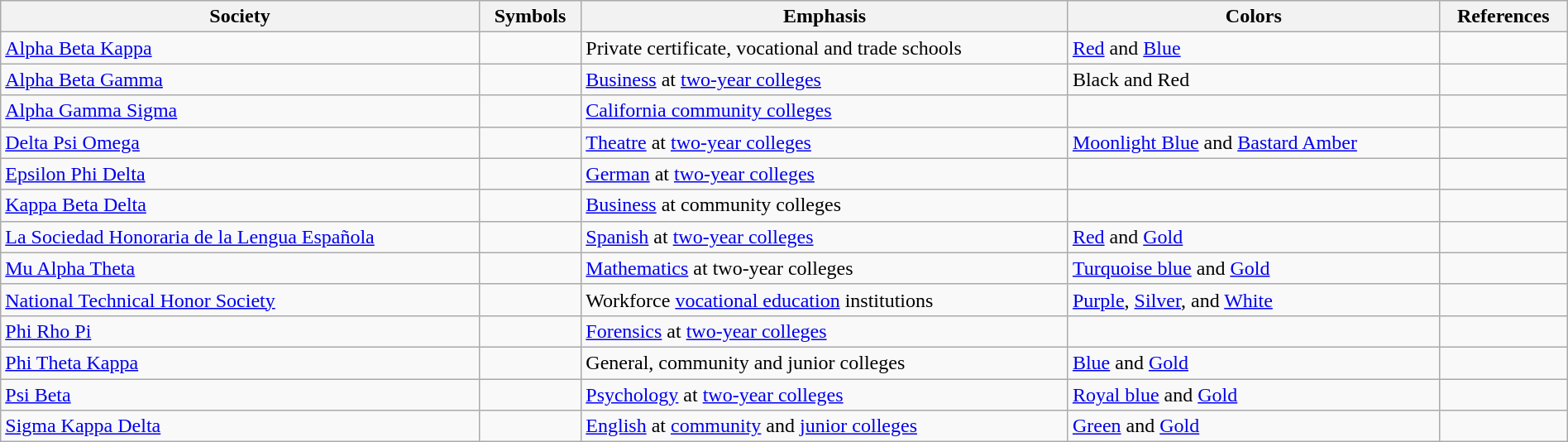<table class="wikitable sortable" style="width:100%;">
<tr>
<th>Society</th>
<th>Symbols</th>
<th>Emphasis</th>
<th>Colors</th>
<th>References</th>
</tr>
<tr>
<td><a href='#'>Alpha Beta Kappa</a></td>
<td><strong></strong></td>
<td>Private certificate, vocational and trade schools</td>
<td> <a href='#'>Red</a> and  <a href='#'>Blue</a></td>
<td></td>
</tr>
<tr>
<td><a href='#'>Alpha Beta Gamma</a></td>
<td><strong></strong></td>
<td><a href='#'>Business</a> at <a href='#'>two-year colleges</a></td>
<td> Black and  Red</td>
<td></td>
</tr>
<tr>
<td><a href='#'>Alpha Gamma Sigma</a></td>
<td><strong></strong></td>
<td><a href='#'>California community colleges</a></td>
<td></td>
<td></td>
</tr>
<tr>
<td><a href='#'>Delta Psi Omega</a></td>
<td><strong></strong></td>
<td><a href='#'>Theatre</a> at <a href='#'>two-year colleges</a></td>
<td> <a href='#'>Moonlight Blue</a> and  <a href='#'>Bastard Amber</a></td>
<td></td>
</tr>
<tr>
<td><a href='#'>Epsilon Phi Delta</a></td>
<td><strong></strong></td>
<td><a href='#'>German</a> at <a href='#'>two-year colleges</a></td>
<td></td>
<td></td>
</tr>
<tr>
<td><a href='#'>Kappa Beta Delta</a></td>
<td><strong></strong></td>
<td><a href='#'>Business</a> at community colleges</td>
<td></td>
<td></td>
</tr>
<tr>
<td><a href='#'>La Sociedad Honoraria de la Lengua Española</a></td>
<td></td>
<td><a href='#'>Spanish</a> at <a href='#'>two-year colleges</a></td>
<td> <a href='#'>Red</a> and  <a href='#'>Gold</a></td>
<td></td>
</tr>
<tr>
<td><a href='#'>Mu Alpha Theta</a></td>
<td><strong></strong></td>
<td><a href='#'>Mathematics</a> at two-year colleges</td>
<td> <a href='#'>Turquoise blue</a> and  <a href='#'>Gold</a></td>
<td></td>
</tr>
<tr>
<td><a href='#'>National Technical Honor Society</a></td>
<td></td>
<td>Workforce <a href='#'>vocational education</a> institutions</td>
<td> <a href='#'>Purple</a>,  <a href='#'>Silver</a>, and  <a href='#'>White</a></td>
<td></td>
</tr>
<tr>
<td><a href='#'>Phi Rho Pi</a></td>
<td><strong></strong></td>
<td><a href='#'>Forensics</a> at <a href='#'>two-year colleges</a></td>
<td></td>
<td></td>
</tr>
<tr>
<td><a href='#'>Phi Theta Kappa</a></td>
<td><strong></strong></td>
<td>General, community and junior colleges</td>
<td> <a href='#'>Blue</a> and  <a href='#'>Gold</a></td>
<td></td>
</tr>
<tr>
<td><a href='#'>Psi Beta</a></td>
<td><strong></strong></td>
<td><a href='#'>Psychology</a> at <a href='#'>two-year colleges</a></td>
<td> <a href='#'>Royal blue</a> and  <a href='#'>Gold</a></td>
<td></td>
</tr>
<tr>
<td><a href='#'>Sigma Kappa Delta</a></td>
<td><strong></strong></td>
<td><a href='#'>English</a> at <a href='#'>community</a> and <a href='#'>junior colleges</a></td>
<td> <a href='#'>Green</a> and  <a href='#'>Gold</a></td>
<td></td>
</tr>
</table>
